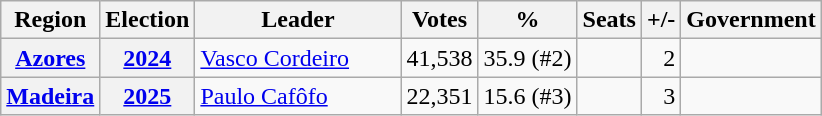<table class="wikitable" style="text-align:right;">
<tr>
<th>Region</th>
<th>Election</th>
<th width="130px">Leader</th>
<th>Votes</th>
<th>%</th>
<th>Seats</th>
<th>+/-</th>
<th>Government</th>
</tr>
<tr>
<th><a href='#'>Azores</a></th>
<th><a href='#'>2024</a></th>
<td align=left><a href='#'>Vasco Cordeiro</a></td>
<td>41,538</td>
<td>35.9 (#2)</td>
<td></td>
<td>2</td>
<td></td>
</tr>
<tr>
<th><a href='#'>Madeira</a></th>
<th><a href='#'>2025</a></th>
<td align=left><a href='#'>Paulo Cafôfo</a></td>
<td>22,351</td>
<td>15.6 (#3)</td>
<td></td>
<td>3</td>
<td></td>
</tr>
</table>
